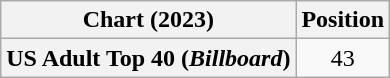<table class="wikitable sortable plainrowheaders" style="text-align:center">
<tr>
<th scope="col">Chart (2023)</th>
<th scope="col">Position</th>
</tr>
<tr>
<th scope="row">US Adult Top 40 (<em>Billboard</em>)</th>
<td>43</td>
</tr>
</table>
